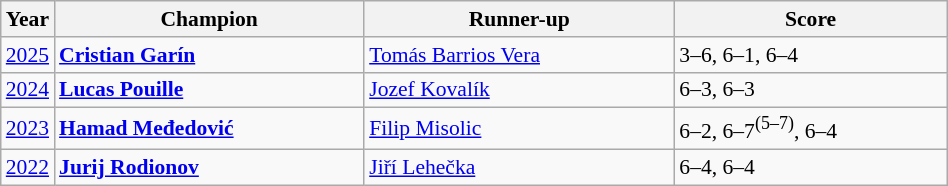<table class="wikitable" style="font-size:90%">
<tr>
<th>Year</th>
<th style="width:200px;">Champion</th>
<th style="width:200px;">Runner-up</th>
<th style="width:175px;">Score</th>
</tr>
<tr>
<td><a href='#'>2025</a></td>
<td> <strong><a href='#'>Cristian Garín</a></strong></td>
<td> <a href='#'>Tomás Barrios Vera</a></td>
<td>3–6, 6–1, 6–4</td>
</tr>
<tr>
<td><a href='#'>2024</a></td>
<td> <strong><a href='#'>Lucas Pouille</a></strong></td>
<td> <a href='#'>Jozef Kovalík</a></td>
<td>6–3, 6–3</td>
</tr>
<tr>
<td><a href='#'>2023</a></td>
<td> <strong><a href='#'>Hamad Međedović</a></strong></td>
<td> <a href='#'>Filip Misolic</a></td>
<td>6–2, 6–7<sup>(5–7)</sup>, 6–4</td>
</tr>
<tr>
<td><a href='#'>2022</a></td>
<td> <strong><a href='#'>Jurij Rodionov</a></strong></td>
<td> <a href='#'>Jiří Lehečka</a></td>
<td>6–4, 6–4</td>
</tr>
</table>
